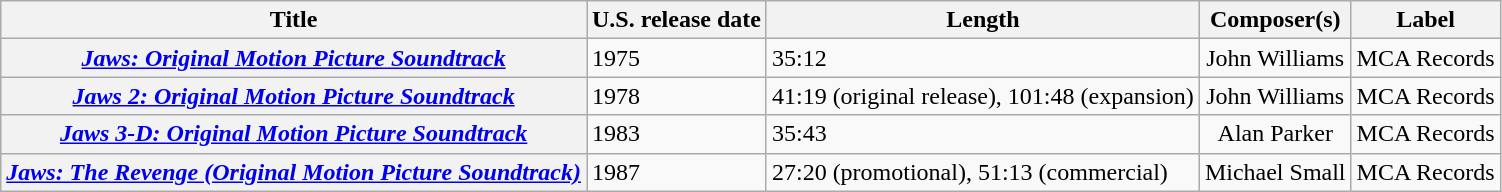<table class="wikitable plainrowheaders" style="text-align:center;">
<tr>
<th>Title</th>
<th>U.S. release date</th>
<th>Length</th>
<th>Composer(s)</th>
<th>Label</th>
</tr>
<tr>
<th scope="row"><em><a href='#'>Jaws: Original Motion Picture Soundtrack</a></em></th>
<td style="text-align:left">1975</td>
<td style="text-align:left">35:12</td>
<td>John Williams</td>
<td>MCA Records</td>
</tr>
<tr>
<th scope="row"><em><a href='#'>Jaws 2: Original Motion Picture Soundtrack</a></em></th>
<td style="text-align:left">1978</td>
<td style="text-align:left">41:19 (original release), 101:48 (expansion)</td>
<td>John Williams</td>
<td>MCA Records</td>
</tr>
<tr>
<th scope="row"><em><a href='#'>Jaws 3-D: Original Motion Picture Soundtrack</a></em></th>
<td style="text-align:left">1983</td>
<td style="text-align:left">35:43</td>
<td>Alan Parker</td>
<td>MCA Records</td>
</tr>
<tr>
<th scope="row"><em><a href='#'>Jaws: The Revenge (Original Motion Picture Soundtrack)</a></em></th>
<td style="text-align:left">1987</td>
<td style="text-align:left">27:20 (promotional), 51:13 (commercial)</td>
<td>Michael Small</td>
<td>MCA Records</td>
</tr>
</table>
